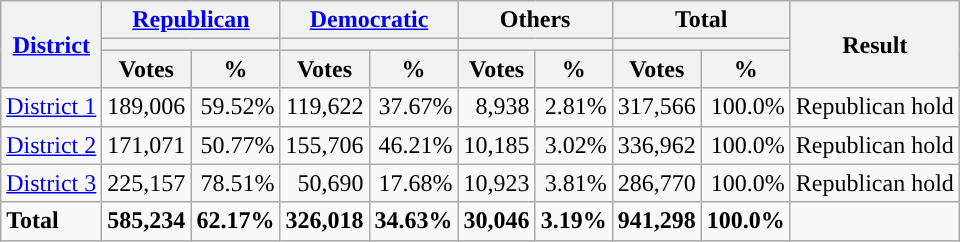<table class="wikitable plainrowheaders sortable" style="font-size:100%; text-align:right;">
<tr>
<th scope=col rowspan=3><a href='#'>District</a></th>
<th scope=col colspan=2><a href='#'>Republican</a></th>
<th scope=col colspan=2><a href='#'>Democratic</a></th>
<th scope=col colspan=2>Others</th>
<th scope=col colspan=2>Total</th>
<th scope=col rowspan=3>Result</th>
</tr>
<tr>
<th scope=col colspan=2 style="background:"></th>
<th scope=col colspan=2 style="background:"></th>
<th scope=col colspan=2></th>
<th scope=col colspan=2></th>
</tr>
<tr>
<th scope=col data-sort-type="number">Votes</th>
<th scope=col data-sort-type="number">%</th>
<th scope=col data-sort-type="number">Votes</th>
<th scope=col data-sort-type="number">%</th>
<th scope=col data-sort-type="number">Votes</th>
<th scope=col data-sort-type="number">%</th>
<th scope=col data-sort-type="number">Votes</th>
<th scope=col data-sort-type="number">%</th>
</tr>
<tr>
<td align=left><a href='#'>District 1</a></td>
<td>189,006</td>
<td>59.52%</td>
<td>119,622</td>
<td>37.67%</td>
<td>8,938</td>
<td>2.81%</td>
<td>317,566</td>
<td>100.0%</td>
<td align=left>Republican hold</td>
</tr>
<tr>
<td align=left><a href='#'>District 2</a></td>
<td>171,071</td>
<td>50.77%</td>
<td>155,706</td>
<td>46.21%</td>
<td>10,185</td>
<td>3.02%</td>
<td>336,962</td>
<td>100.0%</td>
<td align=left>Republican hold</td>
</tr>
<tr>
<td align=left><a href='#'>District 3</a></td>
<td>225,157</td>
<td>78.51%</td>
<td>50,690</td>
<td>17.68%</td>
<td>10,923</td>
<td>3.81%</td>
<td>286,770</td>
<td>100.0%</td>
<td align=left>Republican hold</td>
</tr>
<tr class="sortbottom" style="font-weight:bold">
<td align=left>Total</td>
<td>585,234</td>
<td>62.17%</td>
<td>326,018</td>
<td>34.63%</td>
<td>30,046</td>
<td>3.19%</td>
<td>941,298</td>
<td>100.0%</td>
<td></td>
</tr>
</table>
